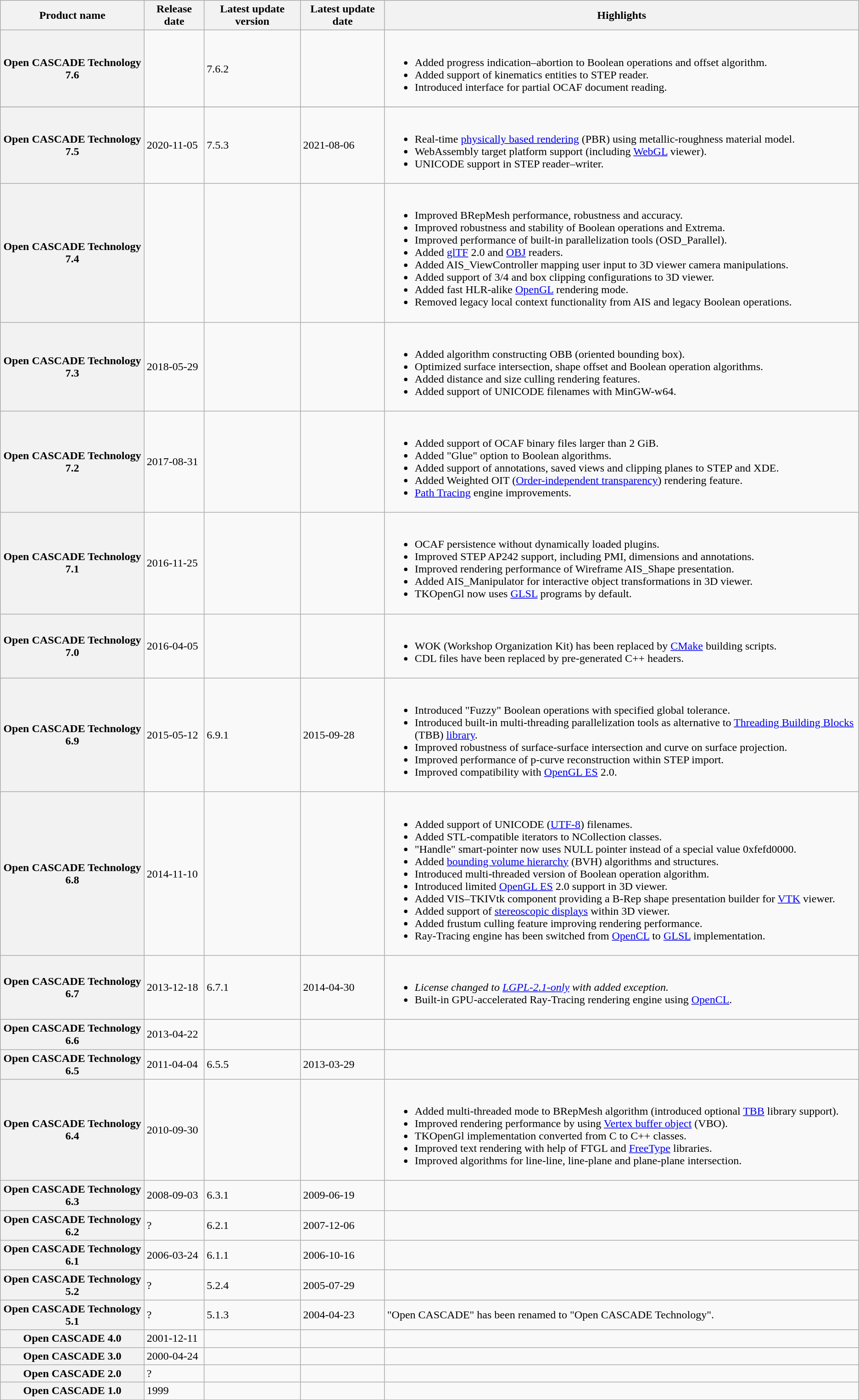<table class="wikitable">
<tr>
<th>Product name</th>
<th>Release date</th>
<th>Latest update version</th>
<th>Latest update date</th>
<th>Highlights</th>
</tr>
<tr>
<th>Open CASCADE Technology 7.6</th>
<td></td>
<td>7.6.2</td>
<td></td>
<td><br><ul><li>Added progress indication–abortion to Boolean operations and offset algorithm.</li><li>Added support of kinematics entities to STEP reader.</li><li>Introduced interface for partial OCAF document reading.</li></ul></td>
</tr>
<tr>
</tr>
<tr>
<th>Open CASCADE Technology 7.5</th>
<td>2020-11-05</td>
<td>7.5.3</td>
<td>2021-08-06</td>
<td><br><ul><li>Real-time <a href='#'>physically based rendering</a> (PBR) using metallic-roughness material model.</li><li>WebAssembly target platform support (including <a href='#'>WebGL</a> viewer).</li><li>UNICODE support in STEP reader–writer.</li></ul></td>
</tr>
<tr>
<th>Open CASCADE Technology 7.4</th>
<td></td>
<td></td>
<td></td>
<td><br><ul><li>Improved BRepMesh performance, robustness and accuracy.</li><li>Improved robustness and stability of Boolean operations and Extrema.</li><li>Improved performance of built-in parallelization tools (OSD_Parallel).</li><li>Added <a href='#'>glTF</a> 2.0 and <a href='#'>OBJ</a> readers.</li><li>Added AIS_ViewController mapping user input to 3D viewer camera manipulations.</li><li>Added support of 3/4 and box clipping configurations to 3D viewer.</li><li>Added fast HLR-alike <a href='#'>OpenGL</a> rendering mode.</li><li>Removed legacy local context functionality from AIS and legacy Boolean operations.</li></ul></td>
</tr>
<tr>
<th>Open CASCADE Technology 7.3</th>
<td>2018-05-29</td>
<td></td>
<td></td>
<td><br><ul><li>Added algorithm constructing OBB (oriented bounding box).</li><li>Optimized surface intersection, shape offset and Boolean operation algorithms.</li><li>Added distance and size culling rendering features.</li><li>Added support of UNICODE filenames with MinGW-w64.</li></ul></td>
</tr>
<tr>
<th>Open CASCADE Technology 7.2</th>
<td>2017-08-31</td>
<td></td>
<td></td>
<td><br><ul><li>Added support of OCAF binary files larger than 2 GiB.</li><li>Added "Glue" option to Boolean algorithms.</li><li>Added support of annotations, saved views and clipping planes to STEP and XDE.</li><li>Added Weighted OIT (<a href='#'>Order-independent transparency</a>) rendering feature.</li><li><a href='#'>Path Tracing</a> engine improvements.</li></ul></td>
</tr>
<tr>
<th>Open CASCADE Technology 7.1</th>
<td>2016-11-25</td>
<td></td>
<td></td>
<td><br><ul><li>OCAF persistence without dynamically loaded plugins.</li><li>Improved STEP AP242 support, including PMI, dimensions and annotations.</li><li>Improved rendering performance of Wireframe AIS_Shape presentation.</li><li>Added AIS_Manipulator for interactive object transformations in 3D viewer.</li><li>TKOpenGl now uses <a href='#'>GLSL</a> programs by default.</li></ul></td>
</tr>
<tr>
<th>Open CASCADE Technology 7.0</th>
<td>2016-04-05</td>
<td></td>
<td></td>
<td><br><ul><li>WOK (Workshop Organization Kit) has been replaced by <a href='#'>CMake</a> building scripts.</li><li>CDL files have been replaced by pre-generated C++ headers.</li></ul></td>
</tr>
<tr>
<th>Open CASCADE Technology 6.9</th>
<td>2015-05-12</td>
<td>6.9.1</td>
<td>2015-09-28</td>
<td><br><ul><li>Introduced "Fuzzy" Boolean operations with specified global tolerance.</li><li>Introduced built-in multi-threading parallelization tools as alternative to <a href='#'>Threading Building Blocks</a> (TBB) <a href='#'>library</a>.</li><li>Improved robustness of surface-surface intersection and curve on surface projection.</li><li>Improved performance of p-curve reconstruction within STEP import.</li><li>Improved compatibility with <a href='#'>OpenGL ES</a> 2.0.</li></ul></td>
</tr>
<tr>
<th>Open CASCADE Technology 6.8</th>
<td>2014-11-10</td>
<td></td>
<td></td>
<td><br><ul><li>Added support of UNICODE (<a href='#'>UTF-8</a>) filenames.</li><li>Added STL-compatible iterators to NCollection classes.</li><li>"Handle" smart-pointer now uses NULL pointer instead of a special value 0xfefd0000.</li><li>Added <a href='#'>bounding volume hierarchy</a> (BVH) algorithms and structures.</li><li>Introduced multi-threaded version of Boolean operation algorithm.</li><li>Introduced limited <a href='#'>OpenGL ES</a> 2.0 support in 3D viewer.</li><li>Added VIS–TKIVtk component providing a B-Rep shape presentation builder for <a href='#'>VTK</a> viewer.</li><li>Added support of <a href='#'>stereoscopic displays</a> within 3D viewer.</li><li>Added frustum culling feature improving rendering performance.</li><li>Ray-Tracing engine has been switched from <a href='#'>OpenCL</a> to <a href='#'>GLSL</a> implementation.</li></ul></td>
</tr>
<tr>
<th>Open CASCADE Technology 6.7</th>
<td>2013-12-18</td>
<td>6.7.1</td>
<td>2014-04-30</td>
<td><br><ul><li><em>License changed to <a href='#'>LGPL-2.1-only</a> with added exception.</em></li><li>Built-in GPU-accelerated Ray-Tracing rendering engine using <a href='#'>OpenCL</a>.</li></ul></td>
</tr>
<tr>
<th>Open CASCADE Technology 6.6</th>
<td>2013-04-22</td>
<td></td>
<td></td>
<td></td>
</tr>
<tr>
<th>Open CASCADE Technology 6.5</th>
<td>2011-04-04</td>
<td>6.5.5</td>
<td>2013-03-29</td>
<td></td>
</tr>
<tr>
<th>Open CASCADE Technology 6.4</th>
<td>2010-09-30</td>
<td></td>
<td></td>
<td><br><ul><li>Added multi-threaded mode to BRepMesh algorithm (introduced optional <a href='#'>TBB</a> library support).</li><li>Improved rendering performance by using <a href='#'>Vertex buffer object</a> (VBO).</li><li>TKOpenGl implementation converted from C to C++ classes.</li><li>Improved text rendering with help of FTGL and <a href='#'>FreeType</a> libraries.</li><li>Improved algorithms for line-line, line-plane and plane-plane intersection.</li></ul></td>
</tr>
<tr>
<th>Open CASCADE Technology 6.3</th>
<td>2008-09-03</td>
<td>6.3.1</td>
<td>2009-06-19</td>
<td></td>
</tr>
<tr>
<th>Open CASCADE Technology 6.2</th>
<td>?</td>
<td>6.2.1</td>
<td>2007-12-06</td>
<td></td>
</tr>
<tr>
<th>Open CASCADE Technology 6.1</th>
<td>2006-03-24</td>
<td>6.1.1</td>
<td>2006-10-16</td>
<td></td>
</tr>
<tr>
<th>Open CASCADE Technology 5.2</th>
<td>?</td>
<td>5.2.4</td>
<td>2005-07-29</td>
<td></td>
</tr>
<tr>
<th>Open CASCADE Technology 5.1</th>
<td>?</td>
<td>5.1.3</td>
<td>2004-04-23</td>
<td>"Open CASCADE" has been renamed to "Open CASCADE Technology".</td>
</tr>
<tr>
<th>Open CASCADE 4.0</th>
<td>2001-12-11</td>
<td></td>
<td></td>
<td></td>
</tr>
<tr>
<th>Open CASCADE 3.0</th>
<td>2000-04-24</td>
<td></td>
<td></td>
<td></td>
</tr>
<tr>
<th>Open CASCADE 2.0</th>
<td>?</td>
<td></td>
<td></td>
<td></td>
</tr>
<tr>
<th>Open CASCADE 1.0</th>
<td>1999</td>
<td></td>
<td></td>
<td></td>
</tr>
</table>
